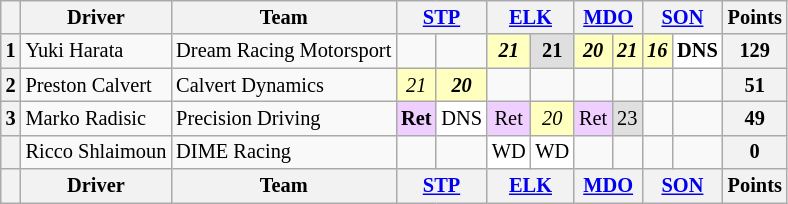<table class="wikitable" style="font-size:85%; text-align:center">
<tr valign="top">
<th valign=middle></th>
<th valign=middle>Driver</th>
<th valign=middle>Team</th>
<th colspan=2><a href='#'>STP</a></th>
<th colspan=2><a href='#'>ELK</a></th>
<th colspan=2><a href='#'>MDO</a></th>
<th colspan=2><a href='#'>SON</a></th>
<th valign=middle>Points</th>
</tr>
<tr>
<th>1</th>
<td align=left> Yuki Harata</td>
<td align=left> Dream Racing Motorsport</td>
<td></td>
<td></td>
<td style="background:#FFFFBF;"><strong><em>21</em></strong></td>
<td style="background:#DFDFDF;"><strong>21</strong></td>
<td style="background:#FFFFBF;"><strong><em>20</em></strong></td>
<td style="background:#FFFFBF;"><strong><em>21</em></strong></td>
<td style="background:#FFFFBF;"><strong><em>16</em></strong></td>
<td style="background:#FFFFFF;"><strong>DNS</strong></td>
<th>129</th>
</tr>
<tr>
<th>2</th>
<td align=left> Preston Calvert</td>
<td align=left> Calvert Dynamics</td>
<td style="background:#FFFFBF;"><em>21</em></td>
<td style="background:#FFFFBF;"><strong><em>20</em></strong></td>
<td></td>
<td></td>
<td></td>
<td></td>
<td></td>
<td></td>
<th>51</th>
</tr>
<tr>
<th>3</th>
<td align=left> Marko Radisic</td>
<td align=left> Precision Driving</td>
<td style="background:#EFCFFF;"><strong>Ret</strong></td>
<td style="background:#FFFFFF;">DNS</td>
<td style="background:#EFCFFF;">Ret</td>
<td style="background:#FFFFBF;"><em>20</em></td>
<td style="background:#EFCFFF;">Ret</td>
<td style="background:#DFDFDF;">23</td>
<td></td>
<td></td>
<th>49</th>
</tr>
<tr>
<th></th>
<td align=left> Ricco Shlaimoun</td>
<td align=left> DIME Racing</td>
<td></td>
<td></td>
<td style="background:#FFFFFF;">WD</td>
<td style="background:#FFFFFF;">WD</td>
<td></td>
<td></td>
<td></td>
<td></td>
<th>0</th>
</tr>
<tr valign="top">
<th valign=middle></th>
<th valign=middle>Driver</th>
<th valign=middle>Team</th>
<th colspan=2><a href='#'>STP</a></th>
<th colspan=2><a href='#'>ELK</a></th>
<th colspan=2><a href='#'>MDO</a></th>
<th colspan=2><a href='#'>SON</a></th>
<th valign=middle>Points</th>
</tr>
</table>
